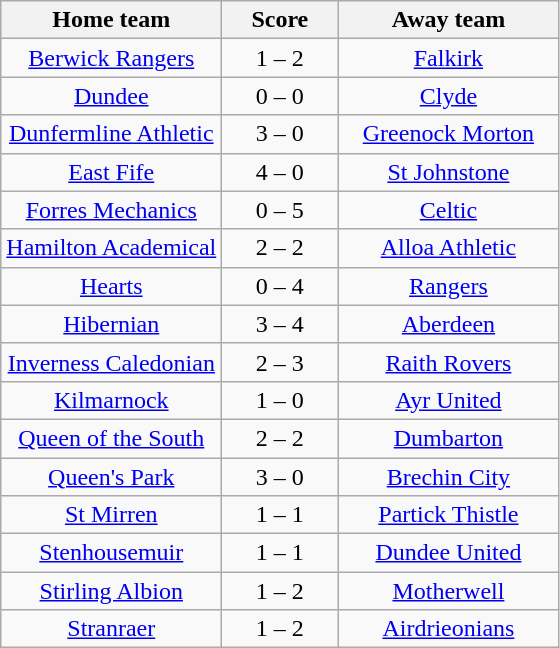<table class="wikitable" style="text-align: center">
<tr>
<th width=140>Home team</th>
<th width=70>Score</th>
<th width=140>Away team</th>
</tr>
<tr>
<td><a href='#'>Berwick Rangers</a></td>
<td>1 – 2</td>
<td><a href='#'>Falkirk</a></td>
</tr>
<tr>
<td><a href='#'>Dundee</a></td>
<td>0 – 0</td>
<td><a href='#'>Clyde</a></td>
</tr>
<tr>
<td><a href='#'>Dunfermline Athletic</a></td>
<td>3 – 0</td>
<td><a href='#'>Greenock Morton</a></td>
</tr>
<tr>
<td><a href='#'>East Fife</a></td>
<td>4 – 0</td>
<td><a href='#'>St Johnstone</a></td>
</tr>
<tr>
<td><a href='#'>Forres Mechanics</a></td>
<td>0 – 5</td>
<td><a href='#'>Celtic</a></td>
</tr>
<tr>
<td><a href='#'>Hamilton Academical</a></td>
<td>2 – 2</td>
<td><a href='#'>Alloa Athletic</a></td>
</tr>
<tr>
<td><a href='#'>Hearts</a></td>
<td>0 – 4</td>
<td><a href='#'>Rangers</a></td>
</tr>
<tr>
<td><a href='#'>Hibernian</a></td>
<td>3 – 4</td>
<td><a href='#'>Aberdeen</a></td>
</tr>
<tr>
<td><a href='#'>Inverness Caledonian</a></td>
<td>2 – 3</td>
<td><a href='#'>Raith Rovers</a></td>
</tr>
<tr>
<td><a href='#'>Kilmarnock</a></td>
<td>1 – 0</td>
<td><a href='#'>Ayr United</a></td>
</tr>
<tr>
<td><a href='#'>Queen of the South</a></td>
<td>2 – 2</td>
<td><a href='#'>Dumbarton</a></td>
</tr>
<tr>
<td><a href='#'>Queen's Park</a></td>
<td>3 – 0</td>
<td><a href='#'>Brechin City</a></td>
</tr>
<tr>
<td><a href='#'>St Mirren</a></td>
<td>1 – 1</td>
<td><a href='#'>Partick Thistle</a></td>
</tr>
<tr>
<td><a href='#'>Stenhousemuir</a></td>
<td>1 – 1</td>
<td><a href='#'>Dundee United</a></td>
</tr>
<tr>
<td><a href='#'>Stirling Albion</a></td>
<td>1 – 2</td>
<td><a href='#'>Motherwell</a></td>
</tr>
<tr>
<td><a href='#'>Stranraer</a></td>
<td>1 – 2</td>
<td><a href='#'>Airdrieonians</a></td>
</tr>
</table>
